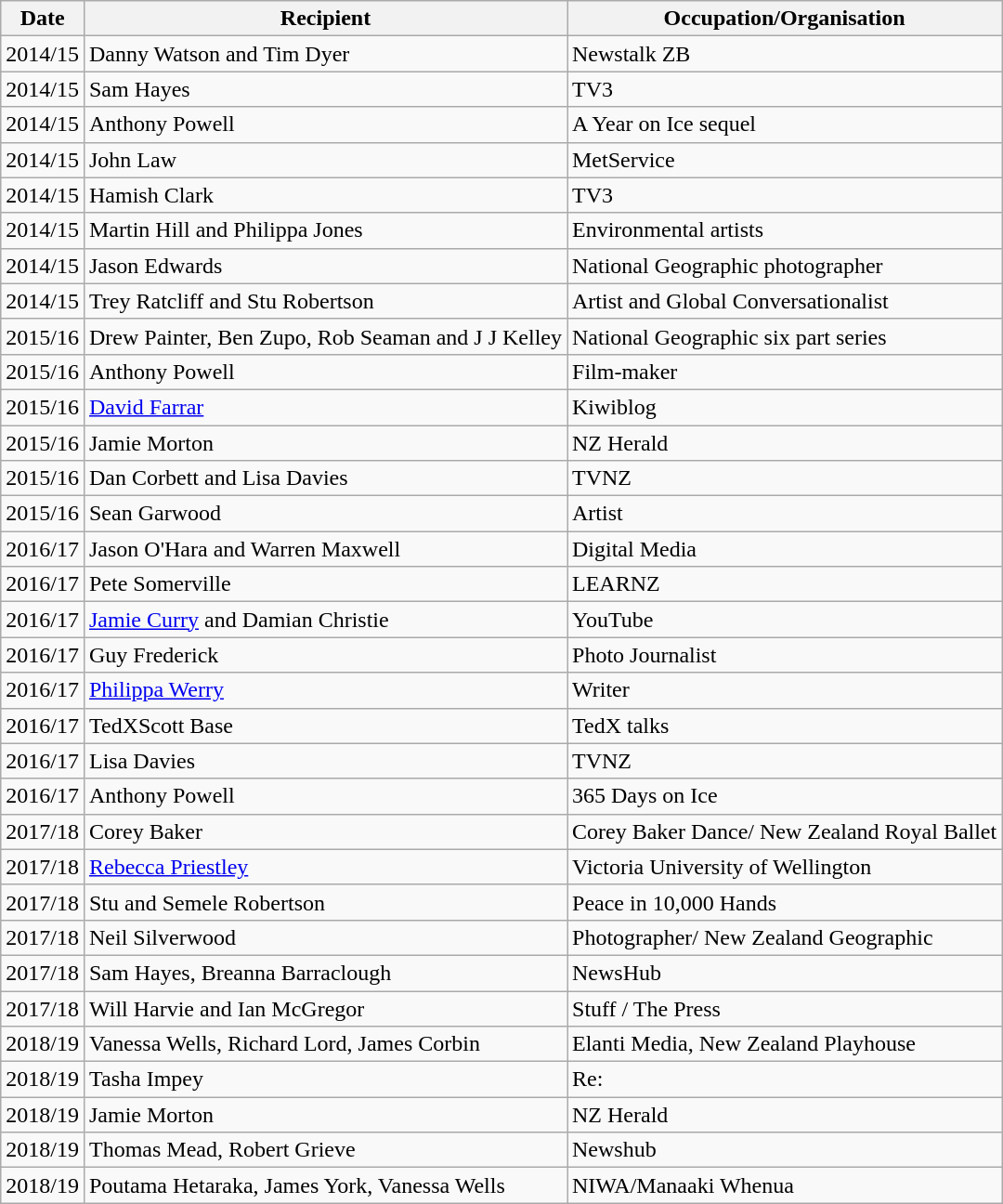<table class="wikitable">
<tr>
<th>Date</th>
<th>Recipient</th>
<th>Occupation/Organisation</th>
</tr>
<tr>
<td>2014/15</td>
<td>Danny Watson and Tim Dyer</td>
<td>Newstalk ZB</td>
</tr>
<tr>
<td>2014/15</td>
<td>Sam Hayes</td>
<td>TV3</td>
</tr>
<tr>
<td>2014/15</td>
<td>Anthony Powell</td>
<td>A Year on Ice sequel</td>
</tr>
<tr>
<td>2014/15</td>
<td>John Law</td>
<td>MetService</td>
</tr>
<tr>
<td>2014/15</td>
<td>Hamish Clark</td>
<td>TV3</td>
</tr>
<tr>
<td>2014/15</td>
<td>Martin Hill and Philippa Jones</td>
<td>Environmental artists</td>
</tr>
<tr>
<td>2014/15</td>
<td>Jason Edwards</td>
<td>National Geographic photographer</td>
</tr>
<tr>
<td>2014/15</td>
<td>Trey Ratcliff and Stu Robertson</td>
<td>Artist and Global Conversationalist</td>
</tr>
<tr>
<td>2015/16</td>
<td>Drew Painter, Ben Zupo, Rob Seaman and J J Kelley</td>
<td>National Geographic six part series</td>
</tr>
<tr>
<td>2015/16</td>
<td>Anthony Powell</td>
<td>Film-maker</td>
</tr>
<tr>
<td>2015/16</td>
<td><a href='#'>David Farrar</a></td>
<td>Kiwiblog</td>
</tr>
<tr>
<td>2015/16</td>
<td>Jamie Morton</td>
<td>NZ Herald</td>
</tr>
<tr>
<td>2015/16</td>
<td>Dan Corbett and Lisa Davies</td>
<td>TVNZ</td>
</tr>
<tr>
<td>2015/16</td>
<td>Sean Garwood</td>
<td>Artist</td>
</tr>
<tr>
<td>2016/17</td>
<td>Jason O'Hara and Warren Maxwell</td>
<td>Digital Media</td>
</tr>
<tr>
<td>2016/17</td>
<td>Pete Somerville</td>
<td>LEARNZ</td>
</tr>
<tr>
<td>2016/17</td>
<td><a href='#'>Jamie Curry</a> and Damian Christie</td>
<td>YouTube</td>
</tr>
<tr>
<td>2016/17</td>
<td>Guy Frederick</td>
<td>Photo Journalist</td>
</tr>
<tr>
<td>2016/17</td>
<td><a href='#'>Philippa Werry</a></td>
<td>Writer</td>
</tr>
<tr>
<td>2016/17</td>
<td>TedXScott Base</td>
<td>TedX talks</td>
</tr>
<tr>
<td>2016/17</td>
<td>Lisa Davies</td>
<td>TVNZ</td>
</tr>
<tr>
<td>2016/17</td>
<td>Anthony Powell</td>
<td>365 Days on Ice</td>
</tr>
<tr>
<td>2017/18</td>
<td>Corey Baker</td>
<td>Corey Baker Dance/ New Zealand Royal Ballet</td>
</tr>
<tr>
<td>2017/18</td>
<td><a href='#'>Rebecca Priestley</a></td>
<td>Victoria University of Wellington</td>
</tr>
<tr>
<td>2017/18</td>
<td>Stu and Semele Robertson</td>
<td>Peace in 10,000 Hands</td>
</tr>
<tr>
<td>2017/18</td>
<td>Neil Silverwood</td>
<td>Photographer/ New Zealand Geographic</td>
</tr>
<tr>
<td>2017/18</td>
<td>Sam Hayes, Breanna Barraclough</td>
<td>NewsHub</td>
</tr>
<tr>
<td>2017/18</td>
<td>Will Harvie and Ian McGregor</td>
<td>Stuff / The Press</td>
</tr>
<tr>
<td>2018/19</td>
<td>Vanessa Wells, Richard Lord, James Corbin</td>
<td>Elanti Media, New Zealand Playhouse</td>
</tr>
<tr>
<td>2018/19</td>
<td>Tasha Impey</td>
<td>Re:</td>
</tr>
<tr>
<td>2018/19</td>
<td>Jamie Morton</td>
<td>NZ Herald</td>
</tr>
<tr>
<td>2018/19</td>
<td>Thomas Mead, Robert Grieve</td>
<td>Newshub</td>
</tr>
<tr>
<td>2018/19</td>
<td>Poutama Hetaraka, James York, Vanessa Wells</td>
<td>NIWA/Manaaki Whenua</td>
</tr>
</table>
